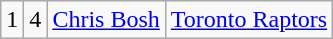<table class="wikitable">
<tr style="text-align:center;">
<td>1</td>
<td>4</td>
<td><a href='#'>Chris Bosh</a></td>
<td><a href='#'>Toronto Raptors</a></td>
</tr>
</table>
